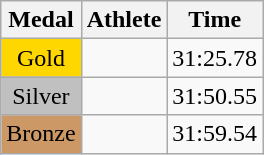<table class="wikitable">
<tr>
<th>Medal</th>
<th>Athlete</th>
<th>Time</th>
</tr>
<tr>
<td style="text-align:center;background-color:gold;">Gold</td>
<td></td>
<td>31:25.78</td>
</tr>
<tr>
<td style="text-align:center;background-color:silver;">Silver</td>
<td></td>
<td>31:50.55</td>
</tr>
<tr>
<td style="text-align:center;background-color:#CC9966;">Bronze</td>
<td></td>
<td>31:59.54</td>
</tr>
</table>
